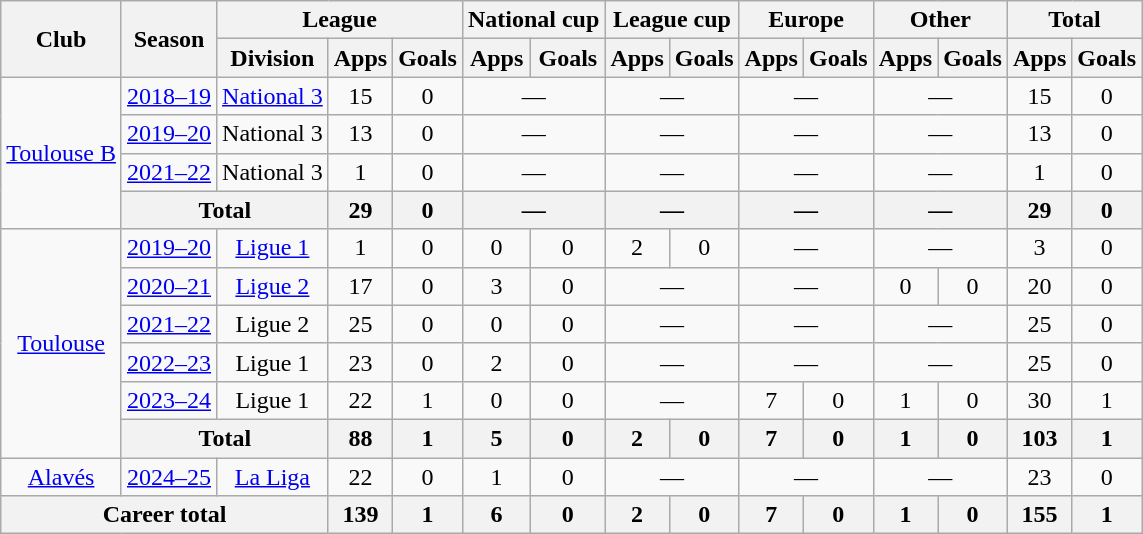<table class="wikitable" style="text-align: center;">
<tr>
<th rowspan="2">Club</th>
<th rowspan="2">Season</th>
<th colspan="3">League</th>
<th colspan="2">National cup</th>
<th colspan="2">League cup</th>
<th colspan="2">Europe</th>
<th colspan="2">Other</th>
<th colspan="2">Total</th>
</tr>
<tr>
<th>Division</th>
<th>Apps</th>
<th>Goals</th>
<th>Apps</th>
<th>Goals</th>
<th>Apps</th>
<th>Goals</th>
<th>Apps</th>
<th>Goals</th>
<th>Apps</th>
<th>Goals</th>
<th>Apps</th>
<th>Goals</th>
</tr>
<tr>
<td rowspan="4"><a href='#'>Toulouse B</a></td>
<td><a href='#'>2018–19</a></td>
<td><a href='#'>National 3</a></td>
<td>15</td>
<td>0</td>
<td colspan="2">—</td>
<td colspan="2">—</td>
<td colspan="2">—</td>
<td colspan="2">—</td>
<td>15</td>
<td>0</td>
</tr>
<tr>
<td><a href='#'>2019–20</a></td>
<td>National 3</td>
<td>13</td>
<td>0</td>
<td colspan="2">—</td>
<td colspan="2">—</td>
<td colspan="2">—</td>
<td colspan="2">—</td>
<td>13</td>
<td>0</td>
</tr>
<tr>
<td><a href='#'>2021–22</a></td>
<td>National 3</td>
<td>1</td>
<td>0</td>
<td colspan="2">—</td>
<td colspan="2">—</td>
<td colspan="2">—</td>
<td colspan="2">—</td>
<td>1</td>
<td>0</td>
</tr>
<tr>
<th colspan="2">Total</th>
<th>29</th>
<th>0</th>
<th colspan="2">—</th>
<th colspan="2">—</th>
<th colspan="2">—</th>
<th colspan="2">—</th>
<th>29</th>
<th>0</th>
</tr>
<tr>
<td rowspan="6"><a href='#'>Toulouse</a></td>
<td><a href='#'>2019–20</a></td>
<td><a href='#'>Ligue 1</a></td>
<td>1</td>
<td>0</td>
<td>0</td>
<td>0</td>
<td>2</td>
<td>0</td>
<td colspan="2">—</td>
<td colspan="2">—</td>
<td>3</td>
<td>0</td>
</tr>
<tr>
<td><a href='#'>2020–21</a></td>
<td><a href='#'>Ligue 2</a></td>
<td>17</td>
<td>0</td>
<td>3</td>
<td>0</td>
<td colspan="2">—</td>
<td colspan="2">—</td>
<td>0</td>
<td>0</td>
<td>20</td>
<td>0</td>
</tr>
<tr>
<td><a href='#'>2021–22</a></td>
<td>Ligue 2</td>
<td>25</td>
<td>0</td>
<td>0</td>
<td>0</td>
<td colspan="2">—</td>
<td colspan="2">—</td>
<td colspan="2">—</td>
<td>25</td>
<td>0</td>
</tr>
<tr>
<td><a href='#'>2022–23</a></td>
<td>Ligue 1</td>
<td>23</td>
<td>0</td>
<td>2</td>
<td>0</td>
<td colspan="2">—</td>
<td colspan="2">—</td>
<td colspan="2">—</td>
<td>25</td>
<td>0</td>
</tr>
<tr>
<td><a href='#'>2023–24</a></td>
<td>Ligue 1</td>
<td>22</td>
<td>1</td>
<td>0</td>
<td>0</td>
<td colspan="2">—</td>
<td>7</td>
<td>0</td>
<td>1</td>
<td>0</td>
<td>30</td>
<td>1</td>
</tr>
<tr>
<th colspan="2">Total</th>
<th>88</th>
<th>1</th>
<th>5</th>
<th>0</th>
<th>2</th>
<th>0</th>
<th>7</th>
<th>0</th>
<th>1</th>
<th>0</th>
<th>103</th>
<th>1</th>
</tr>
<tr>
<td><a href='#'>Alavés</a></td>
<td><a href='#'>2024–25</a></td>
<td><a href='#'>La Liga</a></td>
<td>22</td>
<td>0</td>
<td>1</td>
<td>0</td>
<td colspan="2">—</td>
<td colspan="2">—</td>
<td colspan="2">—</td>
<td>23</td>
<td>0</td>
</tr>
<tr>
<th colspan="3">Career total</th>
<th>139</th>
<th>1</th>
<th>6</th>
<th>0</th>
<th>2</th>
<th>0</th>
<th>7</th>
<th>0</th>
<th>1</th>
<th>0</th>
<th>155</th>
<th>1</th>
</tr>
</table>
